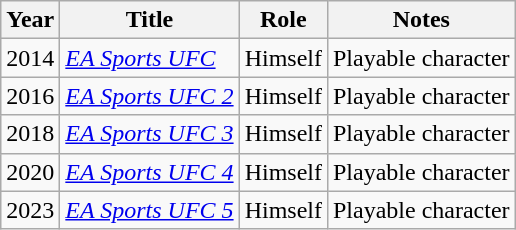<table class="wikitable sortable">
<tr>
<th>Year</th>
<th>Title</th>
<th>Role</th>
<th>Notes</th>
</tr>
<tr>
<td>2014</td>
<td><em><a href='#'>EA Sports UFC</a></em></td>
<td>Himself</td>
<td>Playable character</td>
</tr>
<tr>
<td>2016</td>
<td><em><a href='#'>EA Sports UFC 2</a></em></td>
<td>Himself</td>
<td>Playable character</td>
</tr>
<tr>
<td>2018</td>
<td><em><a href='#'>EA Sports UFC 3</a></em></td>
<td>Himself</td>
<td>Playable character</td>
</tr>
<tr>
<td>2020</td>
<td><em><a href='#'>EA Sports UFC 4</a></em></td>
<td>Himself</td>
<td>Playable character</td>
</tr>
<tr>
<td>2023</td>
<td><em><a href='#'>EA Sports UFC 5</a></em></td>
<td>Himself</td>
<td>Playable character</td>
</tr>
</table>
